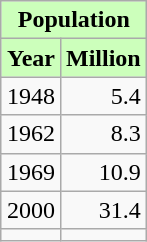<table class="wikitable" style="float: right; margin-left: 10px">
<tr>
<th colspan="4"  style="text-align:center; background:#cfb;">Population</th>
</tr>
<tr>
<th style="background:#cfb;">Year</th>
<th style="background:#cfb;">Million</th>
</tr>
<tr>
<td style="text-align:left;">1948</td>
<td style="text-align:right;">5.4</td>
</tr>
<tr>
<td style="text-align:left;">1962</td>
<td style="text-align:right;">8.3</td>
</tr>
<tr>
<td style="text-align:left;">1969</td>
<td style="text-align:right;">10.9</td>
</tr>
<tr>
<td style="text-align:left;">2000</td>
<td style="text-align:right;">31.4</td>
</tr>
<tr>
<td style="text-align:left;"></td>
<td style="text-align:right;"></td>
</tr>
</table>
